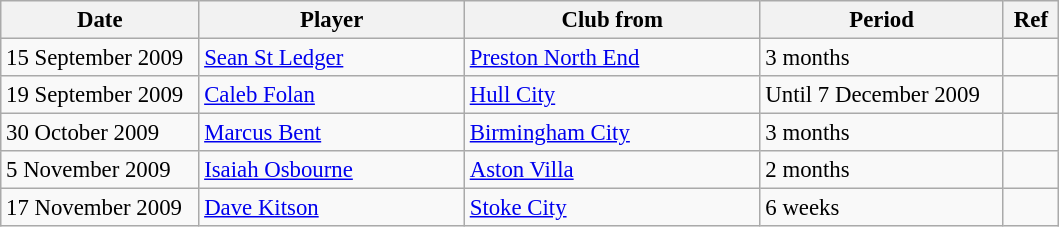<table class="wikitable" style="font-size:95%;">
<tr>
<th width=125px>Date</th>
<th width=170px>Player</th>
<th width=190px>Club from</th>
<th width=155px>Period</th>
<th width=30px>Ref</th>
</tr>
<tr>
<td>15 September 2009</td>
<td> <a href='#'>Sean St Ledger</a></td>
<td><a href='#'>Preston North End</a></td>
<td>3 months</td>
<td></td>
</tr>
<tr>
<td>19 September 2009</td>
<td> <a href='#'>Caleb Folan</a></td>
<td><a href='#'>Hull City</a></td>
<td>Until 7 December 2009</td>
<td></td>
</tr>
<tr>
<td>30 October 2009</td>
<td> <a href='#'>Marcus Bent</a></td>
<td><a href='#'>Birmingham City</a></td>
<td>3 months</td>
<td></td>
</tr>
<tr>
<td>5 November 2009</td>
<td> <a href='#'>Isaiah Osbourne</a></td>
<td><a href='#'>Aston Villa</a></td>
<td>2 months</td>
<td></td>
</tr>
<tr>
<td>17 November 2009</td>
<td> <a href='#'>Dave Kitson</a></td>
<td><a href='#'>Stoke City</a></td>
<td>6 weeks</td>
<td></td>
</tr>
</table>
